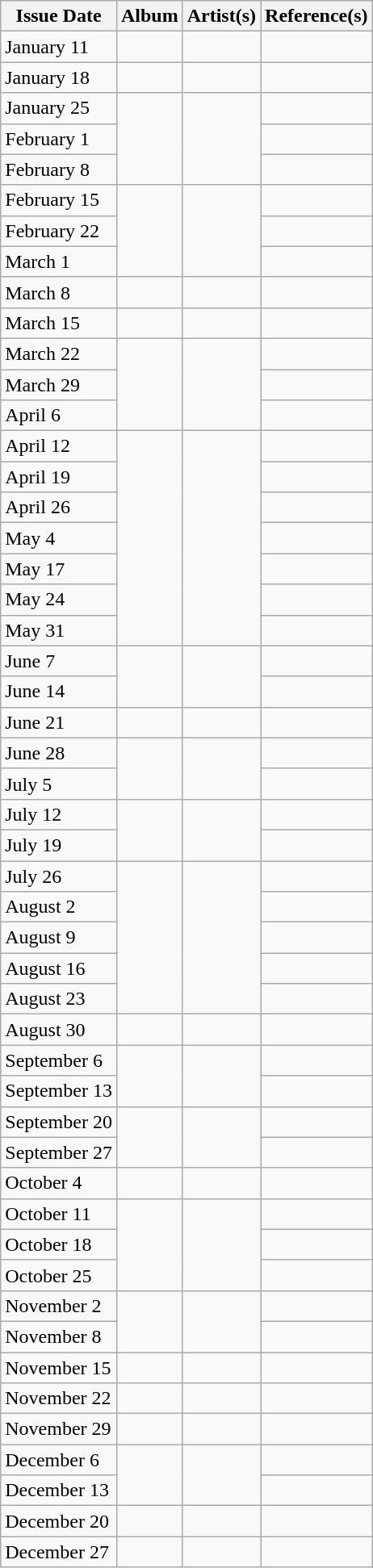<table class="wikitable">
<tr>
<th style="text-align: center;">Issue Date</th>
<th style="text-align: center;">Album</th>
<th style="text-align: center;">Artist(s)</th>
<th style="text-align: center;">Reference(s)</th>
</tr>
<tr>
<td>January 11</td>
<td rowspan=1><em></em></td>
<td rowspan=1></td>
<td></td>
</tr>
<tr>
<td>January 18</td>
<td rowspan=1><em></em></td>
<td rowspan=1></td>
<td></td>
</tr>
<tr>
<td>January 25</td>
<td rowspan=3><em></em></td>
<td rowspan=3></td>
<td></td>
</tr>
<tr>
<td>February 1</td>
<td></td>
</tr>
<tr>
<td>February 8</td>
<td></td>
</tr>
<tr>
<td>February 15</td>
<td rowspan=3><em></em></td>
<td rowspan=3></td>
<td></td>
</tr>
<tr>
<td>February 22</td>
<td></td>
</tr>
<tr>
<td>March 1</td>
<td></td>
</tr>
<tr>
<td>March 8</td>
<td rowspan=1><em></em></td>
<td rowspan=1></td>
<td></td>
</tr>
<tr>
<td>March 15</td>
<td rowspan=1><em></em></td>
<td rowspan=1></td>
<td></td>
</tr>
<tr>
<td>March 22</td>
<td rowspan=3><em></em></td>
<td rowspan=3></td>
<td></td>
</tr>
<tr>
<td>March 29</td>
<td></td>
</tr>
<tr>
<td>April 6</td>
<td></td>
</tr>
<tr>
<td>April 12</td>
<td rowspan=7><em></em></td>
<td rowspan=7></td>
<td></td>
</tr>
<tr>
<td>April 19</td>
<td></td>
</tr>
<tr>
<td>April 26</td>
<td></td>
</tr>
<tr>
<td>May 4</td>
<td></td>
</tr>
<tr>
<td>May 17</td>
<td></td>
</tr>
<tr>
<td>May 24</td>
<td></td>
</tr>
<tr>
<td>May 31</td>
<td></td>
</tr>
<tr>
<td>June 7</td>
<td rowspan=2><em></em></td>
<td rowspan=2></td>
<td></td>
</tr>
<tr>
<td>June 14</td>
<td></td>
</tr>
<tr>
<td>June 21</td>
<td rowspan=1><em></em></td>
<td rowspan=1></td>
<td></td>
</tr>
<tr>
<td>June 28</td>
<td rowspan=2><em></em></td>
<td rowspan=2></td>
<td></td>
</tr>
<tr>
<td>July 5</td>
<td></td>
</tr>
<tr>
<td>July 12</td>
<td rowspan=2><em></em></td>
<td rowspan=2></td>
<td></td>
</tr>
<tr>
<td>July 19</td>
<td></td>
</tr>
<tr>
<td>July 26</td>
<td rowspan=5><em></em></td>
<td rowspan=5></td>
<td></td>
</tr>
<tr>
<td>August 2</td>
<td></td>
</tr>
<tr>
<td>August 9</td>
<td></td>
</tr>
<tr>
<td>August 16</td>
<td></td>
</tr>
<tr>
<td>August 23</td>
<td></td>
</tr>
<tr>
<td>August 30</td>
<td rowspan=1><em></em></td>
<td rowspan=1></td>
<td></td>
</tr>
<tr>
<td>September 6</td>
<td rowspan=2><em></em></td>
<td rowspan=2></td>
<td></td>
</tr>
<tr>
<td>September 13</td>
<td></td>
</tr>
<tr>
<td>September 20</td>
<td rowspan=2><em></em></td>
<td rowspan=2></td>
<td></td>
</tr>
<tr>
<td>September 27</td>
<td></td>
</tr>
<tr>
<td>October 4</td>
<td rowspan=1><em></em></td>
<td rowspan=1></td>
<td></td>
</tr>
<tr>
<td>October 11</td>
<td rowspan=3><em></em></td>
<td rowspan=3></td>
<td></td>
</tr>
<tr>
<td>October 18</td>
<td></td>
</tr>
<tr>
<td>October 25</td>
<td></td>
</tr>
<tr>
<td>November 2</td>
<td rowspan=2><em></em></td>
<td rowspan=2></td>
<td></td>
</tr>
<tr>
<td>November 8</td>
<td></td>
</tr>
<tr>
<td>November 15</td>
<td rowspan=1><em></em></td>
<td rowspan=1></td>
<td></td>
</tr>
<tr>
<td>November 22</td>
<td rowspan=1><em></em></td>
<td rowspan=1></td>
<td></td>
</tr>
<tr>
<td>November 29</td>
<td rowspan=1><em></em></td>
<td rowspan=1></td>
<td></td>
</tr>
<tr>
<td>December 6</td>
<td rowspan=2><em></em></td>
<td rowspan=2></td>
<td></td>
</tr>
<tr>
<td>December 13</td>
<td></td>
</tr>
<tr>
<td>December 20</td>
<td rowspan=1><em></em></td>
<td rowspan=1></td>
<td></td>
</tr>
<tr>
<td>December 27</td>
<td rowspan=1><em></em></td>
<td rowspan=1></td>
<td></td>
</tr>
</table>
